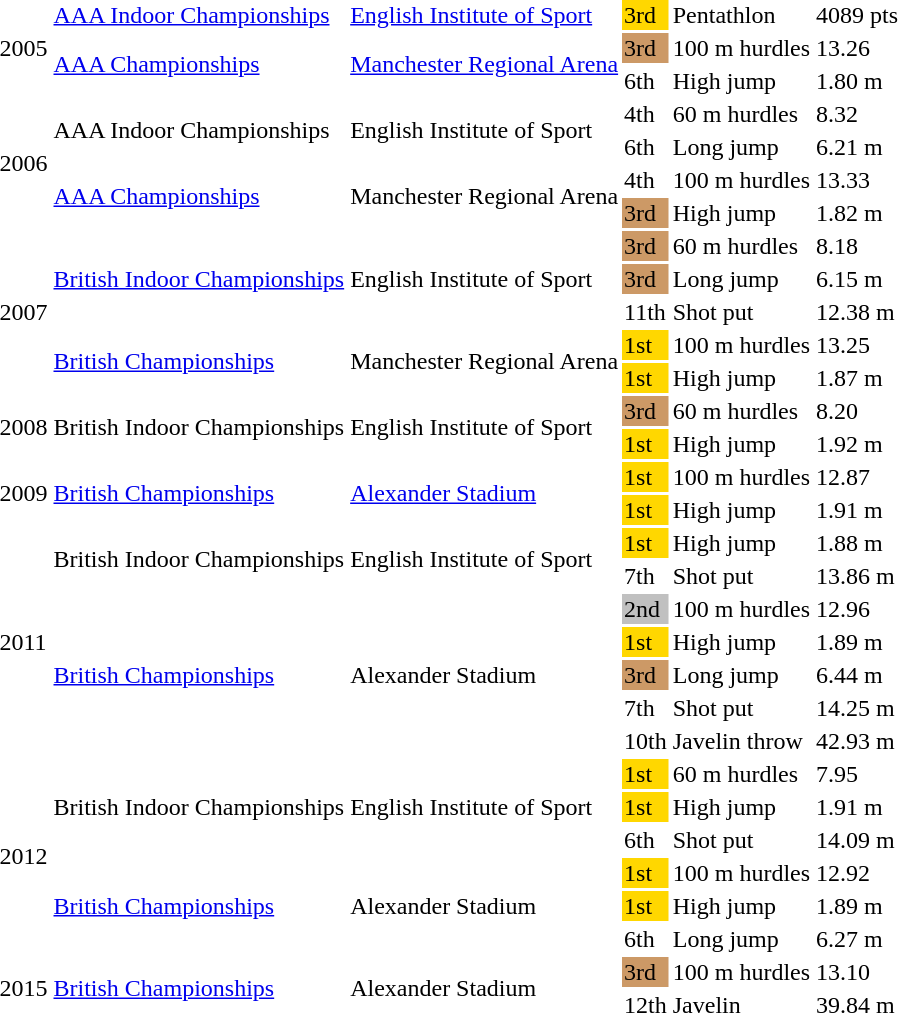<table>
<tr>
<td rowspan = "3">2005</td>
<td><a href='#'>AAA Indoor Championships</a></td>
<td><a href='#'>English Institute of Sport</a></td>
<td bgcolor=gold>3rd</td>
<td>Pentathlon</td>
<td>4089 pts</td>
</tr>
<tr>
<td rowspan = "2"><a href='#'>AAA Championships</a></td>
<td rowspan = "2"><a href='#'>Manchester Regional Arena</a></td>
<td bgcolor=cc9966>3rd</td>
<td>100 m hurdles</td>
<td>13.26</td>
</tr>
<tr>
<td>6th</td>
<td>High jump</td>
<td>1.80 m</td>
</tr>
<tr>
<td rowspan = "4">2006</td>
<td rowspan = "2">AAA Indoor Championships</td>
<td rowspan = "2">English Institute of Sport</td>
<td>4th</td>
<td>60 m hurdles</td>
<td>8.32</td>
</tr>
<tr>
<td>6th</td>
<td>Long jump</td>
<td>6.21 m</td>
</tr>
<tr>
<td rowspan = "2"><a href='#'>AAA Championships</a></td>
<td rowspan = "2">Manchester Regional Arena</td>
<td>4th</td>
<td>100 m hurdles</td>
<td>13.33</td>
</tr>
<tr>
<td bgcolor=cc9966>3rd</td>
<td>High jump</td>
<td>1.82 m</td>
</tr>
<tr>
<td rowspan = 5>2007</td>
<td rowspan = 3><a href='#'>British Indoor Championships</a></td>
<td rowspan = 3>English Institute of Sport</td>
<td bgcolor=cc9966>3rd</td>
<td>60 m hurdles</td>
<td>8.18</td>
</tr>
<tr>
<td bgcolor=cc9966>3rd</td>
<td>Long jump</td>
<td>6.15 m</td>
</tr>
<tr>
<td>11th</td>
<td>Shot put</td>
<td>12.38 m</td>
</tr>
<tr>
<td rowspan = 2><a href='#'>British Championships</a></td>
<td rowspan = 2>Manchester Regional Arena</td>
<td bgcolor=gold>1st</td>
<td>100 m hurdles</td>
<td>13.25</td>
</tr>
<tr>
<td bgcolor=gold>1st</td>
<td>High jump</td>
<td>1.87 m</td>
</tr>
<tr>
<td rowspan=2>2008</td>
<td rowspan=2>British Indoor Championships</td>
<td rowspan=2>English Institute of Sport</td>
<td bgcolor=cc9966>3rd</td>
<td>60 m hurdles</td>
<td>8.20</td>
</tr>
<tr>
<td bgcolor=gold>1st</td>
<td>High jump</td>
<td>1.92 m</td>
</tr>
<tr>
<td rowspan=2>2009</td>
<td rowspan=2><a href='#'>British Championships</a></td>
<td rowspan=2><a href='#'>Alexander Stadium</a></td>
<td bgcolor=gold>1st</td>
<td>100 m hurdles</td>
<td>12.87</td>
</tr>
<tr>
<td bgcolor=gold>1st</td>
<td>High jump</td>
<td>1.91 m</td>
</tr>
<tr>
<td rowspan=7>2011</td>
<td rowspan=2>British Indoor Championships</td>
<td rowspan=2>English Institute of Sport</td>
<td bgcolor=gold>1st</td>
<td>High jump</td>
<td>1.88 m</td>
</tr>
<tr>
<td>7th</td>
<td>Shot put</td>
<td>13.86 m</td>
</tr>
<tr>
<td rowspan=5><a href='#'>British Championships</a></td>
<td rowspan=5>Alexander Stadium</td>
<td bgcolor=silver>2nd</td>
<td>100 m hurdles</td>
<td>12.96</td>
</tr>
<tr>
<td bgcolor=gold>1st</td>
<td>High jump</td>
<td>1.89 m</td>
</tr>
<tr>
<td bgcolor=cc9966>3rd</td>
<td>Long jump</td>
<td>6.44 m</td>
</tr>
<tr>
<td>7th</td>
<td>Shot put</td>
<td>14.25 m</td>
</tr>
<tr>
<td>10th</td>
<td>Javelin throw</td>
<td>42.93 m</td>
</tr>
<tr>
<td rowspan=6>2012</td>
<td rowspan=3>British Indoor Championships</td>
<td rowspan=3>English Institute of Sport</td>
<td bgcolor=gold>1st</td>
<td>60 m hurdles</td>
<td>7.95</td>
</tr>
<tr>
<td bgcolor=gold>1st</td>
<td>High jump</td>
<td>1.91 m</td>
</tr>
<tr>
<td>6th</td>
<td>Shot put</td>
<td>14.09 m</td>
</tr>
<tr>
<td rowspan=3><a href='#'>British Championships</a></td>
<td rowspan=3>Alexander Stadium</td>
<td bgcolor=gold>1st</td>
<td>100 m hurdles</td>
<td>12.92</td>
</tr>
<tr>
<td bgcolor=gold>1st</td>
<td>High jump</td>
<td>1.89 m</td>
</tr>
<tr>
<td>6th</td>
<td>Long jump</td>
<td>6.27 m</td>
</tr>
<tr>
<td rowspan=2>2015</td>
<td rowspan=2><a href='#'>British Championships</a></td>
<td rowspan=2>Alexander Stadium</td>
<td bgcolor=cc9966>3rd</td>
<td>100 m hurdles</td>
<td>13.10</td>
</tr>
<tr>
<td>12th</td>
<td>Javelin</td>
<td>39.84 m</td>
</tr>
</table>
